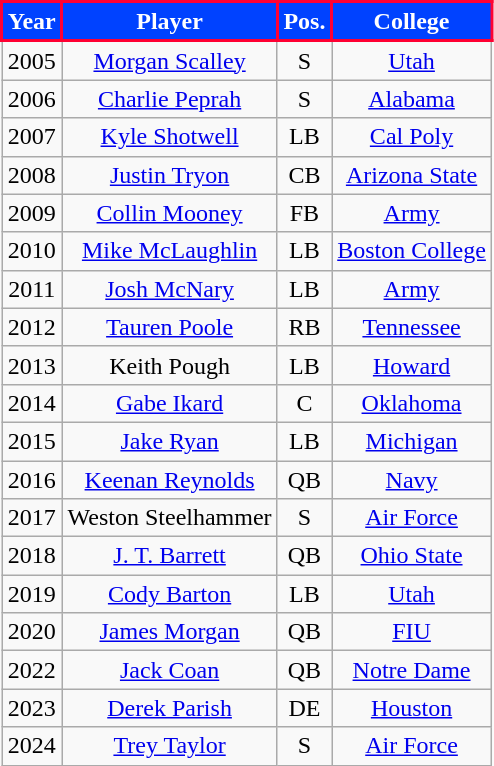<table class="wikitable" style="text-align:center">
<tr>
<th style="background:#0042FF; color:#fff; border:2px solid #FF0032;">Year</th>
<th style="background:#0042FF; color:#fff; border:2px solid #FF0032;">Player</th>
<th style="background:#0042FF; color:#fff; border:2px solid #FF0032;">Pos.</th>
<th style="background:#0042FF; color:#fff; border:2px solid #FF0032;">College</th>
</tr>
<tr>
<td>2005</td>
<td><a href='#'>Morgan Scalley</a></td>
<td>S</td>
<td><a href='#'>Utah</a></td>
</tr>
<tr>
<td>2006</td>
<td><a href='#'>Charlie Peprah</a></td>
<td>S</td>
<td><a href='#'>Alabama</a></td>
</tr>
<tr>
<td>2007</td>
<td><a href='#'>Kyle Shotwell</a></td>
<td>LB</td>
<td><a href='#'>Cal Poly</a></td>
</tr>
<tr>
<td>2008</td>
<td><a href='#'>Justin Tryon</a></td>
<td>CB</td>
<td><a href='#'>Arizona State</a></td>
</tr>
<tr>
<td>2009</td>
<td><a href='#'>Collin Mooney</a></td>
<td>FB</td>
<td><a href='#'>Army</a></td>
</tr>
<tr>
<td>2010</td>
<td><a href='#'>Mike McLaughlin</a></td>
<td>LB</td>
<td><a href='#'>Boston College</a></td>
</tr>
<tr>
<td>2011</td>
<td><a href='#'>Josh McNary</a></td>
<td>LB</td>
<td><a href='#'>Army</a></td>
</tr>
<tr>
<td>2012</td>
<td><a href='#'>Tauren Poole</a></td>
<td>RB</td>
<td><a href='#'>Tennessee</a></td>
</tr>
<tr>
<td>2013</td>
<td>Keith Pough</td>
<td>LB</td>
<td><a href='#'>Howard</a></td>
</tr>
<tr>
<td>2014</td>
<td><a href='#'>Gabe Ikard</a></td>
<td>C</td>
<td><a href='#'>Oklahoma</a></td>
</tr>
<tr>
<td>2015</td>
<td><a href='#'>Jake Ryan</a></td>
<td>LB</td>
<td><a href='#'>Michigan</a></td>
</tr>
<tr>
<td>2016</td>
<td><a href='#'>Keenan Reynolds</a></td>
<td>QB</td>
<td><a href='#'>Navy</a></td>
</tr>
<tr>
<td>2017</td>
<td>Weston Steelhammer</td>
<td>S</td>
<td><a href='#'>Air Force</a></td>
</tr>
<tr>
<td>2018</td>
<td><a href='#'>J. T. Barrett</a></td>
<td>QB</td>
<td><a href='#'>Ohio State</a></td>
</tr>
<tr>
<td>2019</td>
<td><a href='#'>Cody Barton</a></td>
<td>LB</td>
<td><a href='#'>Utah</a></td>
</tr>
<tr>
<td>2020</td>
<td><a href='#'>James Morgan</a></td>
<td>QB</td>
<td><a href='#'>FIU</a></td>
</tr>
<tr>
<td>2022</td>
<td><a href='#'>Jack Coan</a></td>
<td>QB</td>
<td><a href='#'>Notre Dame</a></td>
</tr>
<tr>
<td>2023</td>
<td><a href='#'>Derek Parish</a></td>
<td>DE</td>
<td><a href='#'>Houston</a></td>
</tr>
<tr>
<td>2024</td>
<td><a href='#'>Trey Taylor</a></td>
<td>S</td>
<td><a href='#'>Air Force</a></td>
</tr>
</table>
